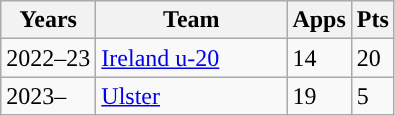<table class="wikitable" style="text-align:left;">
<tr>
<th>Years</th>
<th width=120px>Team</th>
<th>Apps</th>
<th>Pts</th>
</tr>
<tr>
<td>2022–23</td>
<td><a href='#'>Ireland u-20</a></td>
<td>14</td>
<td>20</td>
</tr>
<tr>
<td>2023–</td>
<td><a href='#'>Ulster</a></td>
<td>19</td>
<td>5</td>
</tr>
</table>
